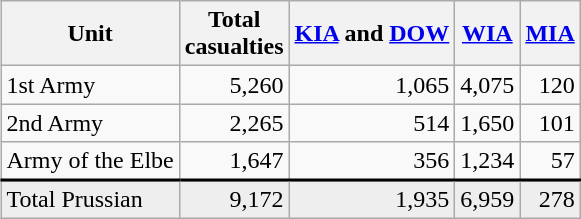<table class="wikitable"  align=right style="margin:0 0 1em 1em">
<tr>
<th>Unit</th>
<th>Total<br>casualties</th>
<th><a href='#'>KIA</a> and <a href='#'>DOW</a></th>
<th><a href='#'>WIA</a></th>
<th><a href='#'>MIA</a></th>
</tr>
<tr>
<td>1st Army</td>
<td align="right">5,260</td>
<td align="right">1,065</td>
<td align="right">4,075</td>
<td align="right">120</td>
</tr>
<tr>
<td>2nd Army</td>
<td align="right">2,265</td>
<td align="right">514</td>
<td align="right">1,650</td>
<td align="right">101</td>
</tr>
<tr>
<td>Army of the Elbe</td>
<td align="right">1,647</td>
<td align="right">356</td>
<td align="right">1,234</td>
<td align="right">57</td>
</tr>
<tr>
</tr>
<tr style="background:#eeeeee">
<td style="border-top:2pt solid black">Total Prussian</td>
<td style="border-top:2pt solid black" align="right">9,172</td>
<td style="border-top:2pt solid black" align="right">1,935</td>
<td style="border-top:2pt solid black" align="right">6,959</td>
<td style="border-top:2pt solid black" align="right">278</td>
</tr>
</table>
